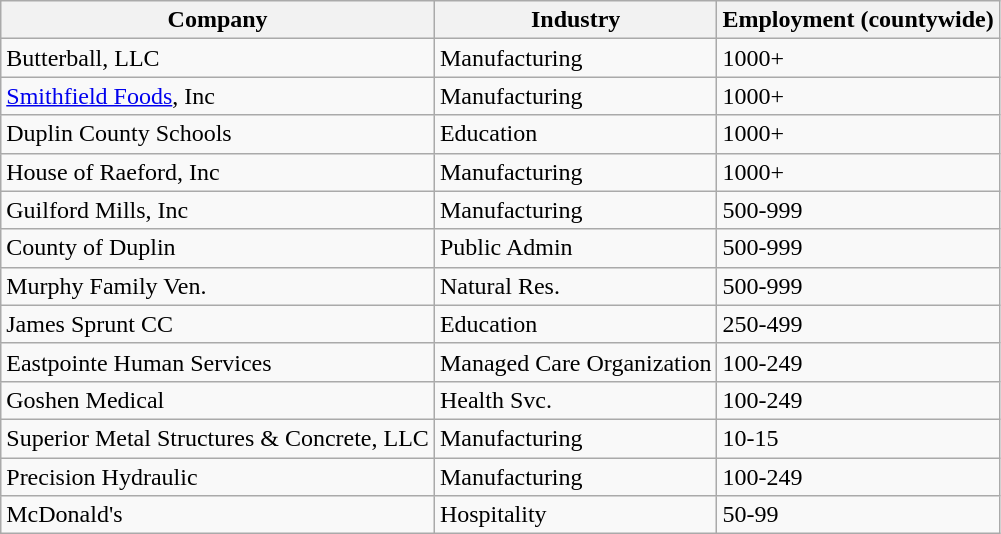<table class="wikitable">
<tr>
<th>Company</th>
<th>Industry</th>
<th>Employment (countywide)</th>
</tr>
<tr>
<td>Butterball, LLC</td>
<td>Manufacturing</td>
<td>1000+</td>
</tr>
<tr>
<td><a href='#'>Smithfield Foods</a>, Inc</td>
<td>Manufacturing</td>
<td>1000+</td>
</tr>
<tr>
<td>Duplin County Schools</td>
<td>Education</td>
<td>1000+</td>
</tr>
<tr>
<td>House of Raeford, Inc</td>
<td>Manufacturing</td>
<td>1000+</td>
</tr>
<tr>
<td>Guilford Mills, Inc</td>
<td>Manufacturing</td>
<td>500-999</td>
</tr>
<tr>
<td>County of Duplin</td>
<td>Public Admin</td>
<td>500-999</td>
</tr>
<tr>
<td>Murphy Family Ven.</td>
<td>Natural Res.</td>
<td>500-999</td>
</tr>
<tr>
<td>James Sprunt CC</td>
<td>Education</td>
<td>250-499</td>
</tr>
<tr>
<td>Eastpointe Human Services</td>
<td>Managed Care Organization</td>
<td>100-249</td>
</tr>
<tr>
<td>Goshen Medical</td>
<td>Health Svc.</td>
<td>100-249</td>
</tr>
<tr>
<td>Superior Metal Structures & Concrete, LLC</td>
<td>Manufacturing</td>
<td>10-15</td>
</tr>
<tr>
<td>Precision Hydraulic</td>
<td>Manufacturing</td>
<td>100-249</td>
</tr>
<tr>
<td>McDonald's</td>
<td>Hospitality</td>
<td>50-99</td>
</tr>
</table>
